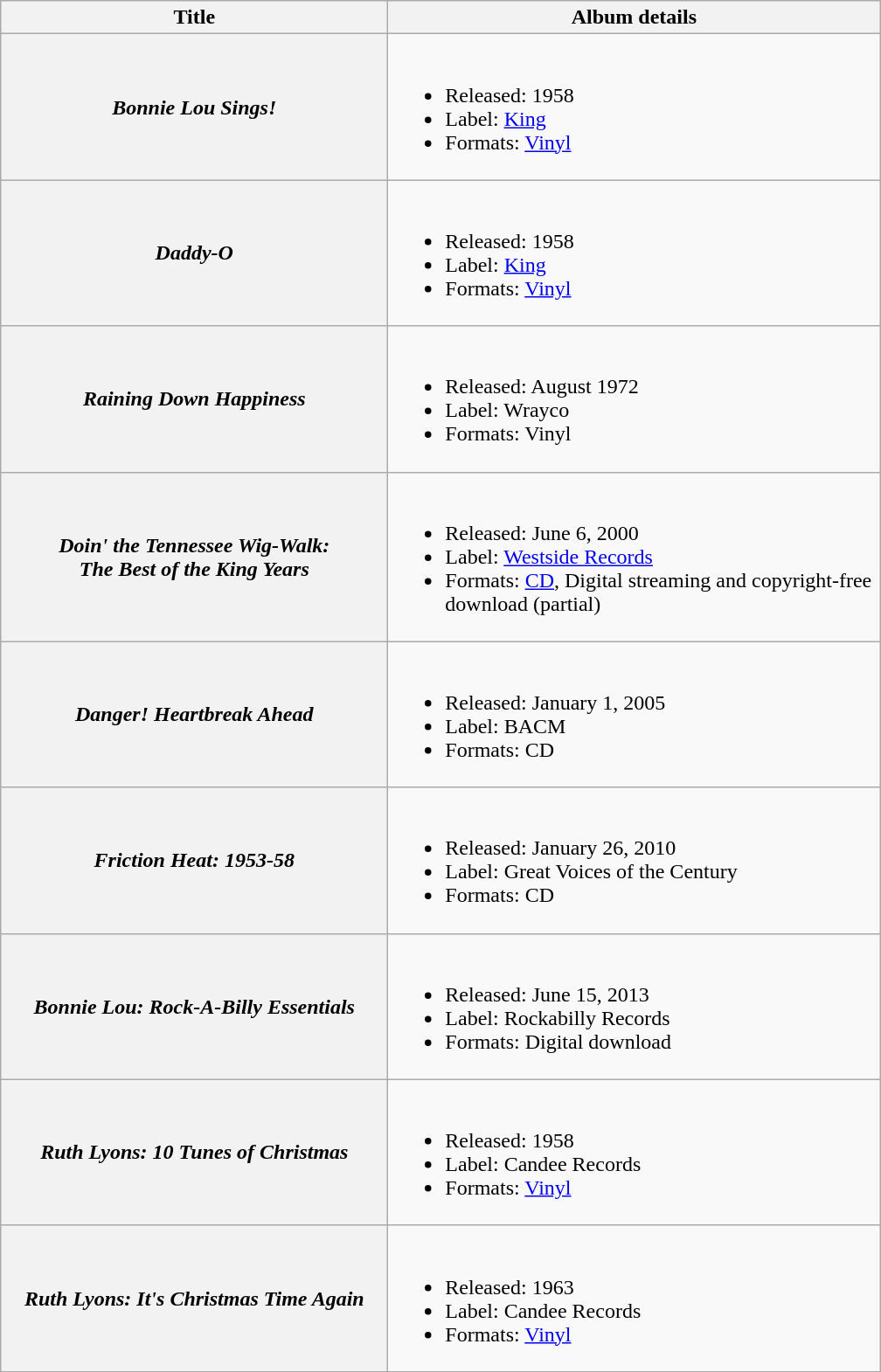<table class="wikitable plainrowheaders" style="text-align:center;">
<tr>
<th scope="col" style="width:18em;">Title</th>
<th scope="col" style="width:23em;">Album details</th>
</tr>
<tr>
<th scope="row"><em>Bonnie Lou Sings!</em></th>
<td style="text-align:left;"><br><ul><li>Released: 1958</li><li>Label: <a href='#'>King</a></li><li>Formats: <a href='#'>Vinyl</a></li></ul></td>
</tr>
<tr>
<th scope="row"><em>Daddy-O</em></th>
<td style="text-align:left;"><br><ul><li>Released: 1958</li><li>Label: <a href='#'>King</a></li><li>Formats: <a href='#'>Vinyl</a></li></ul></td>
</tr>
<tr>
<th scope="row"><em>Raining Down Happiness</em></th>
<td style="text-align:left;"><br><ul><li>Released: August 1972</li><li>Label: Wrayco</li><li>Formats: Vinyl</li></ul></td>
</tr>
<tr>
<th scope="row"><em>Doin' the Tennessee Wig-Walk:<br>The Best of the King Years</em></th>
<td style="text-align:left;"><br><ul><li>Released: June 6, 2000</li><li>Label: <a href='#'>Westside Records</a></li><li>Formats: <a href='#'>CD</a>, Digital streaming and copyright-free download (partial)</li></ul></td>
</tr>
<tr>
<th scope="row"><em>Danger! Heartbreak Ahead</em></th>
<td style="text-align:left;"><br><ul><li>Released: January 1, 2005</li><li>Label: BACM</li><li>Formats: CD</li></ul></td>
</tr>
<tr>
<th scope="row"><em>Friction Heat: 1953-58</em></th>
<td style="text-align:left;"><br><ul><li>Released: January 26, 2010</li><li>Label: Great Voices of the Century</li><li>Formats: CD</li></ul></td>
</tr>
<tr>
<th scope="row"><em>Bonnie Lou: Rock-A-Billy Essentials</em></th>
<td style="text-align:left;"><br><ul><li>Released: June 15, 2013</li><li>Label: Rockabilly Records</li><li>Formats: Digital download</li></ul></td>
</tr>
<tr |->
<th scope="row"><em>Ruth Lyons: 10 Tunes of Christmas</em></th>
<td style="text-align:left;"><br><ul><li>Released: 1958</li><li>Label: Candee Records</li><li>Formats:  <a href='#'>Vinyl</a></li></ul></td>
</tr>
<tr>
<th scope="row"><em>Ruth Lyons: It's Christmas Time Again</em></th>
<td style="text-align:left;"><br><ul><li>Released: 1963</li><li>Label: Candee Records</li><li>Formats:  <a href='#'>Vinyl</a></li></ul></td>
</tr>
</table>
